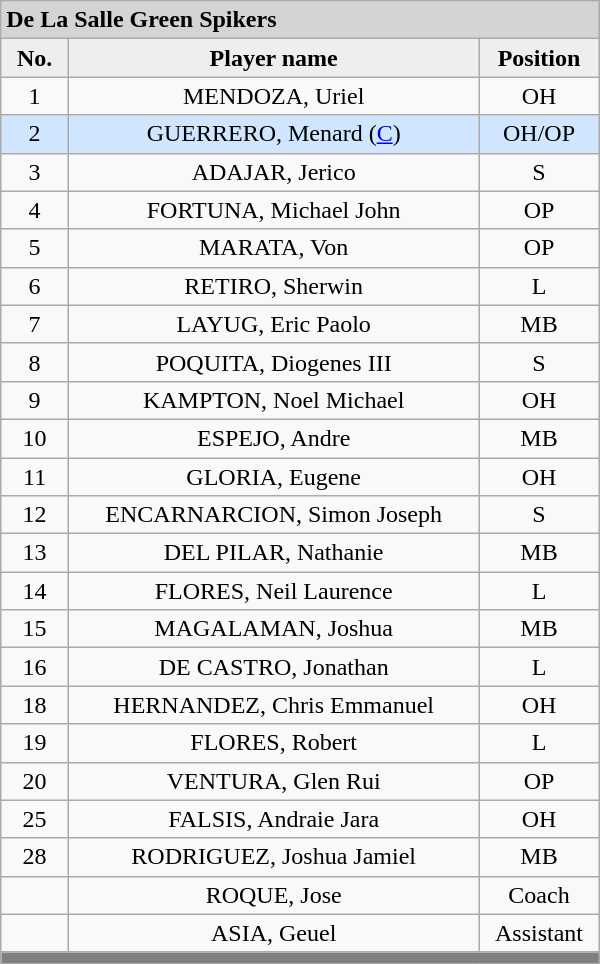<table class='wikitable mw-collapsible mw-collapsed' style='text-align: center; font-size: 100%; width: 400px; border: none;'>
<tr>
<th style="background:#D4D4D4; text-align:left;" colspan=3> De La Salle Green Spikers</th>
</tr>
<tr style="background:#EEEEEE; font-weight:bold;">
<td width=5%>No.</td>
<td width=40%>Player name</td>
<td width=5%>Position</td>
</tr>
<tr>
<td>1</td>
<td>MENDOZA, Uriel</td>
<td>OH</td>
</tr>
<tr style="background: #D0E6FF">
<td>2</td>
<td>GUERRERO, Menard (<a href='#'>C</a>)</td>
<td>OH/OP</td>
</tr>
<tr>
<td>3</td>
<td>ADAJAR, Jerico</td>
<td>S</td>
</tr>
<tr>
<td>4</td>
<td>FORTUNA, Michael John</td>
<td>OP</td>
</tr>
<tr>
<td>5</td>
<td>MARATA, Von</td>
<td>OP</td>
</tr>
<tr>
<td>6</td>
<td>RETIRO, Sherwin</td>
<td>L</td>
</tr>
<tr>
<td>7</td>
<td>LAYUG, Eric Paolo</td>
<td>MB</td>
</tr>
<tr>
<td>8</td>
<td>POQUITA, Diogenes III</td>
<td>S</td>
</tr>
<tr>
<td>9</td>
<td>KAMPTON, Noel Michael</td>
<td>OH</td>
</tr>
<tr>
<td>10</td>
<td>ESPEJO, Andre</td>
<td>MB</td>
</tr>
<tr>
<td>11</td>
<td>GLORIA, Eugene</td>
<td>OH</td>
</tr>
<tr>
<td>12</td>
<td>ENCARNARCION, Simon Joseph</td>
<td>S</td>
</tr>
<tr>
<td>13</td>
<td>DEL PILAR, Nathanie</td>
<td>MB</td>
</tr>
<tr>
<td>14</td>
<td>FLORES, Neil Laurence</td>
<td>L</td>
</tr>
<tr>
<td>15</td>
<td>MAGALAMAN, Joshua</td>
<td>MB</td>
</tr>
<tr>
<td>16</td>
<td>DE CASTRO, Jonathan</td>
<td>L</td>
</tr>
<tr>
<td>18</td>
<td>HERNANDEZ, Chris Emmanuel</td>
<td>OH</td>
</tr>
<tr>
<td>19</td>
<td>FLORES, Robert</td>
<td>L</td>
</tr>
<tr>
<td>20</td>
<td>VENTURA, Glen Rui</td>
<td>OP</td>
</tr>
<tr>
<td>25</td>
<td>FALSIS, Andraie Jara</td>
<td>OH</td>
</tr>
<tr>
<td>28</td>
<td>RODRIGUEZ, Joshua Jamiel</td>
<td>MB</td>
</tr>
<tr>
<td></td>
<td>ROQUE, Jose</td>
<td>Coach</td>
</tr>
<tr>
<td></td>
<td>ASIA, Geuel</td>
<td>Assistant</td>
</tr>
<tr>
<th style='background: grey;' colspan=3></th>
</tr>
</table>
